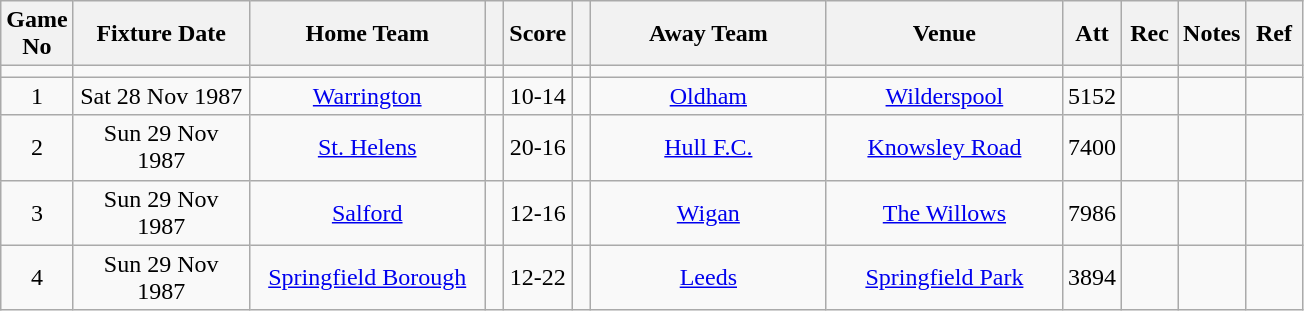<table class="wikitable" style="text-align:center;">
<tr>
<th width=10 abbr="No">Game No</th>
<th width=110 abbr="Date">Fixture Date</th>
<th width=150 abbr="Home Team">Home Team</th>
<th width=5 abbr="space"></th>
<th width=20 abbr="Score">Score</th>
<th width=5 abbr="space"></th>
<th width=150 abbr="Away Team">Away Team</th>
<th width=150 abbr="Venue">Venue</th>
<th width=30 abbr="Att">Att</th>
<th width=30 abbr="Rec">Rec</th>
<th width=20 abbr="Notes">Notes</th>
<th width=30 abbr="Ref">Ref</th>
</tr>
<tr>
<td></td>
<td></td>
<td></td>
<td></td>
<td></td>
<td></td>
<td></td>
<td></td>
<td></td>
<td></td>
<td></td>
</tr>
<tr>
<td>1</td>
<td>Sat 28 Nov 1987</td>
<td><a href='#'>Warrington</a></td>
<td></td>
<td>10-14</td>
<td></td>
<td><a href='#'>Oldham</a></td>
<td><a href='#'>Wilderspool</a></td>
<td>5152</td>
<td></td>
<td></td>
<td></td>
</tr>
<tr>
<td>2</td>
<td>Sun 29 Nov 1987</td>
<td><a href='#'>St. Helens</a></td>
<td></td>
<td>20-16</td>
<td></td>
<td><a href='#'>Hull F.C.</a></td>
<td><a href='#'>Knowsley Road</a></td>
<td>7400</td>
<td></td>
<td></td>
<td></td>
</tr>
<tr>
<td>3</td>
<td>Sun 29 Nov 1987</td>
<td><a href='#'>Salford</a></td>
<td></td>
<td>12-16</td>
<td></td>
<td><a href='#'>Wigan</a></td>
<td><a href='#'>The Willows</a></td>
<td>7986</td>
<td></td>
<td></td>
<td></td>
</tr>
<tr>
<td>4</td>
<td>Sun 29 Nov 1987</td>
<td><a href='#'>Springfield Borough</a></td>
<td></td>
<td>12-22</td>
<td></td>
<td><a href='#'>Leeds</a></td>
<td><a href='#'>Springfield Park</a></td>
<td>3894</td>
<td></td>
<td></td>
<td></td>
</tr>
</table>
